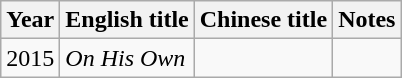<table class="wikitable sortable">
<tr>
<th>Year</th>
<th>English title</th>
<th>Chinese title</th>
<th class="unsortable">Notes</th>
</tr>
<tr>
<td>2015</td>
<td><em>On His Own</em></td>
<td></td>
<td></td>
</tr>
</table>
